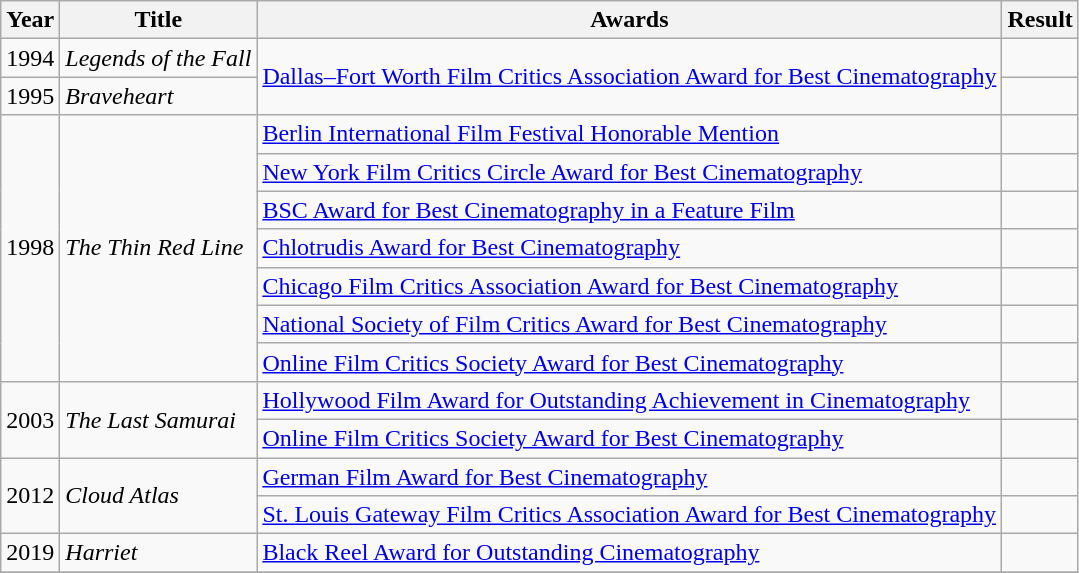<table class="wikitable">
<tr>
<th>Year</th>
<th>Title</th>
<th>Awards</th>
<th>Result</th>
</tr>
<tr>
<td>1994</td>
<td><em>Legends of the Fall</em></td>
<td rowspan=2><a href='#'>Dallas–Fort Worth Film Critics Association Award for Best Cinematography</a></td>
<td></td>
</tr>
<tr>
<td>1995</td>
<td><em>Braveheart</em></td>
<td></td>
</tr>
<tr>
<td rowspan=7>1998</td>
<td rowspan=7><em>The Thin Red Line</em></td>
<td><a href='#'>Berlin International Film Festival Honorable Mention</a></td>
<td></td>
</tr>
<tr>
<td><a href='#'>New York Film Critics Circle Award for Best Cinematography</a></td>
<td></td>
</tr>
<tr>
<td><a href='#'>BSC Award for Best Cinematography in a Feature Film</a></td>
<td></td>
</tr>
<tr>
<td><a href='#'>Chlotrudis Award for Best Cinematography</a></td>
<td></td>
</tr>
<tr>
<td><a href='#'>Chicago Film Critics Association Award for Best Cinematography</a></td>
<td></td>
</tr>
<tr>
<td><a href='#'>National Society of Film Critics Award for Best Cinematography</a></td>
<td></td>
</tr>
<tr>
<td><a href='#'>Online Film Critics Society Award for Best Cinematography</a></td>
<td></td>
</tr>
<tr>
<td rowspan=2>2003</td>
<td rowspan=2><em>The Last Samurai</em></td>
<td><a href='#'>Hollywood Film Award for Outstanding Achievement in Cinematography</a></td>
<td></td>
</tr>
<tr>
<td><a href='#'>Online Film Critics Society Award for Best Cinematography</a></td>
<td></td>
</tr>
<tr>
<td rowspan=2>2012</td>
<td rowspan=2><em>Cloud Atlas</em></td>
<td><a href='#'>German Film Award for Best Cinematography</a></td>
<td></td>
</tr>
<tr>
<td><a href='#'>St. Louis Gateway Film Critics Association Award for Best Cinematography</a></td>
<td></td>
</tr>
<tr>
<td>2019</td>
<td><em>Harriet</em></td>
<td><a href='#'>Black Reel Award for Outstanding Cinematography</a></td>
<td></td>
</tr>
<tr>
</tr>
</table>
